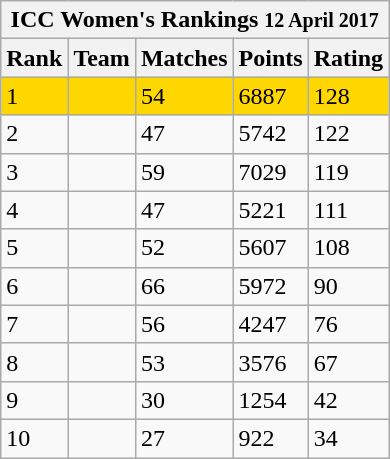<table class="wikitable" stp;">
<tr>
<th colspan="5">ICC Women's Rankings <small>12 April 2017</small></th>
</tr>
<tr>
<th>Rank</th>
<th>Team</th>
<th>Matches</th>
<th>Points</th>
<th>Rating</th>
</tr>
<tr style="background:gold">
<td>1</td>
<td style="text-align:left;"></td>
<td>54</td>
<td>6887</td>
<td>128</td>
</tr>
<tr>
<td>2</td>
<td style="text-align:left;"></td>
<td>47</td>
<td>5742</td>
<td>122</td>
</tr>
<tr>
<td>3</td>
<td style="text-align:left;"></td>
<td>59</td>
<td>7029</td>
<td>119</td>
</tr>
<tr>
<td>4</td>
<td style="text-align:left;"></td>
<td>47</td>
<td>5221</td>
<td>111</td>
</tr>
<tr>
<td>5</td>
<td style="text-align:left;"></td>
<td>52</td>
<td>5607</td>
<td>108</td>
</tr>
<tr>
<td>6</td>
<td style="text-align:left;"></td>
<td>66</td>
<td>5972</td>
<td>90</td>
</tr>
<tr>
<td>7</td>
<td style="text-align:left;"></td>
<td>56</td>
<td>4247</td>
<td>76</td>
</tr>
<tr>
<td>8</td>
<td style="text-align:left;"></td>
<td>53</td>
<td>3576</td>
<td>67</td>
</tr>
<tr>
<td>9</td>
<td style="text-align:left;"></td>
<td>30</td>
<td>1254</td>
<td>42</td>
</tr>
<tr>
<td>10</td>
<td style="text-align:left;"></td>
<td>27</td>
<td>922</td>
<td>34</td>
</tr>
</table>
